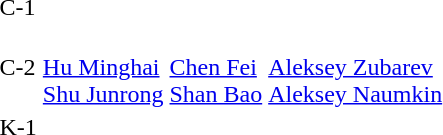<table>
<tr>
<td>C-1<br></td>
<td></td>
<td></td>
<td></td>
</tr>
<tr>
<td>C-2<br></td>
<td><br><a href='#'>Hu Minghai</a><br><a href='#'>Shu Junrong</a></td>
<td><br><a href='#'>Chen Fei</a><br><a href='#'>Shan Bao</a></td>
<td><br><a href='#'>Aleksey Zubarev</a><br><a href='#'>Aleksey Naumkin</a></td>
</tr>
<tr>
<td>K-1<br></td>
<td></td>
<td></td>
<td></td>
</tr>
</table>
